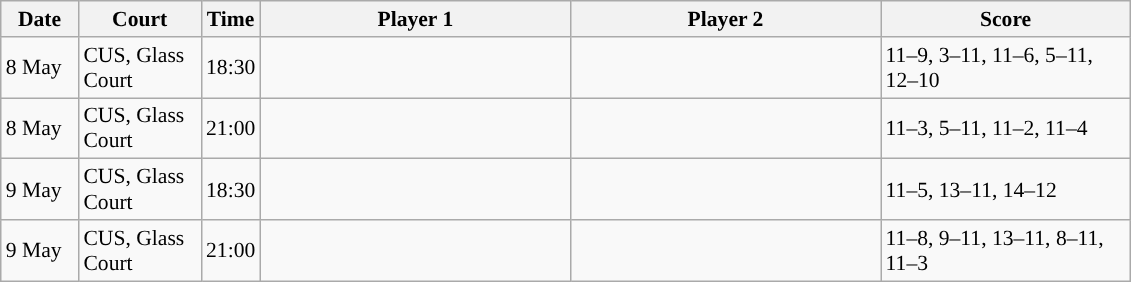<table class="sortable wikitable" style="font-size:90%">
<tr>
<th width="45" class="unsortable">Date</th>
<th width="75">Court</th>
<th width="30">Time</th>
<th width="200">Player 1</th>
<th width="200">Player 2</th>
<th width="160" class="unsortable">Score</th>
</tr>
<tr>
<td>8 May</td>
<td>CUS, Glass Court</td>
<td>18:30</td>
<td><strong></strong></td>
<td></td>
<td>11–9, 3–11, 11–6, 5–11, 12–10</td>
</tr>
<tr>
<td>8 May</td>
<td>CUS, Glass Court</td>
<td>21:00</td>
<td></td>
<td><strong></strong></td>
<td>11–3, 5–11, 11–2, 11–4</td>
</tr>
<tr>
<td>9 May</td>
<td>CUS, Glass Court</td>
<td>18:30</td>
<td><strong></strong></td>
<td></td>
<td>11–5, 13–11, 14–12</td>
</tr>
<tr>
<td>9 May</td>
<td>CUS, Glass Court</td>
<td>21:00</td>
<td><strong></strong></td>
<td></td>
<td>11–8, 9–11, 13–11, 8–11, 11–3</td>
</tr>
</table>
